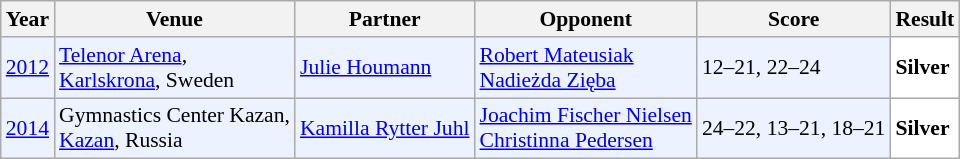<table class="sortable wikitable" style="font-size: 90%;">
<tr>
<th>Year</th>
<th>Venue</th>
<th>Partner</th>
<th>Opponent</th>
<th>Score</th>
<th>Result</th>
</tr>
<tr style="background:#ECF2FF">
<td align="center"><a href='#'>2012</a></td>
<td align="left"><a href='#'>Telenor Arena</a>,<br><a href='#'>Karlskrona</a>, Sweden</td>
<td align="left"> <a href='#'>Julie Houmann</a></td>
<td align="left"> <a href='#'>Robert Mateusiak</a> <br>  <a href='#'>Nadieżda Zięba</a></td>
<td align="left">12–21, 22–24</td>
<td style="text-align:left; background:white"> <strong>Silver</strong></td>
</tr>
<tr style="background:#ECF2FF">
<td align="center"><a href='#'>2014</a></td>
<td align="left">Gymnastics Center Kazan,<br><a href='#'>Kazan</a>, Russia</td>
<td align="left"> <a href='#'>Kamilla Rytter Juhl</a></td>
<td align="left"> <a href='#'>Joachim Fischer Nielsen</a> <br>  <a href='#'>Christinna Pedersen</a></td>
<td align="left">24–22, 13–21, 18–21</td>
<td style="text-align:left; background:white"> <strong>Silver</strong></td>
</tr>
</table>
